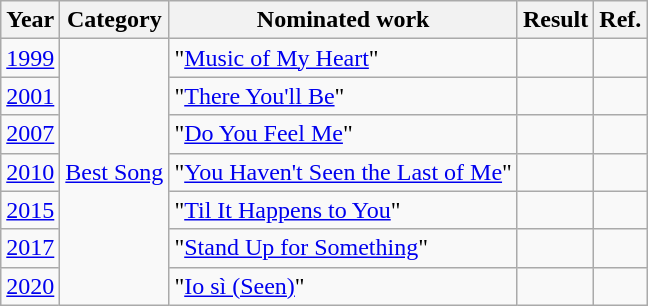<table class="wikitable">
<tr>
<th>Year</th>
<th>Category</th>
<th>Nominated work</th>
<th>Result</th>
<th>Ref.</th>
</tr>
<tr>
<td><a href='#'>1999</a></td>
<td rowspan="7"><a href='#'>Best Song</a></td>
<td>"<a href='#'>Music of My Heart</a>" </td>
<td></td>
<td align="center"></td>
</tr>
<tr>
<td><a href='#'>2001</a></td>
<td>"<a href='#'>There You'll Be</a>" </td>
<td></td>
<td align="center"></td>
</tr>
<tr>
<td><a href='#'>2007</a></td>
<td>"<a href='#'>Do You Feel Me</a>" </td>
<td></td>
<td align="center"></td>
</tr>
<tr>
<td><a href='#'>2010</a></td>
<td>"<a href='#'>You Haven't Seen the Last of Me</a>" </td>
<td></td>
<td align="center"></td>
</tr>
<tr>
<td><a href='#'>2015</a></td>
<td>"<a href='#'>Til It Happens to You</a>" </td>
<td></td>
<td align="center"></td>
</tr>
<tr>
<td><a href='#'>2017</a></td>
<td>"<a href='#'>Stand Up for Something</a>" </td>
<td></td>
<td align="center"></td>
</tr>
<tr>
<td><a href='#'>2020</a></td>
<td>"<a href='#'>Io sì (Seen)</a>" </td>
<td></td>
<td align="center"></td>
</tr>
</table>
